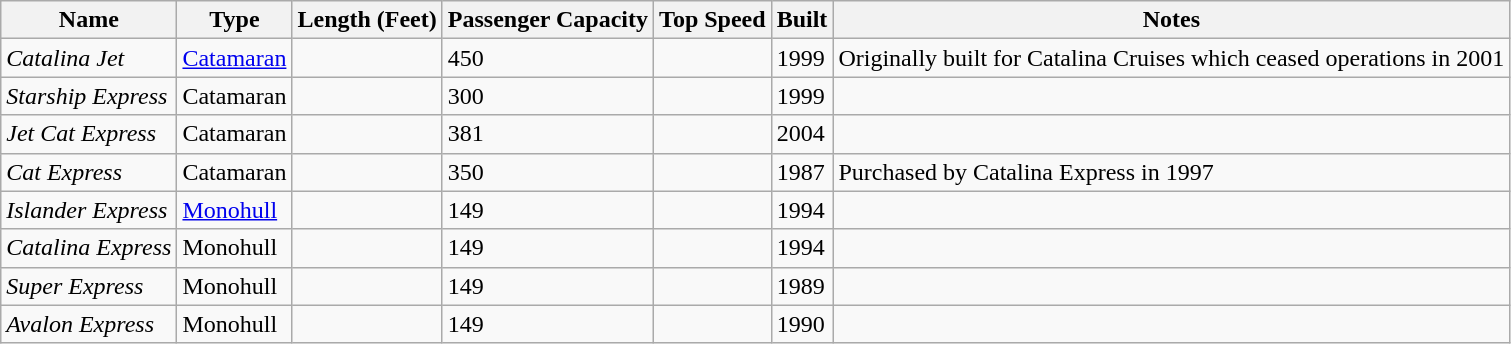<table class="wikitable sortable">
<tr>
<th>Name</th>
<th>Type</th>
<th>Length (Feet)</th>
<th>Passenger Capacity</th>
<th>Top Speed</th>
<th>Built</th>
<th>Notes</th>
</tr>
<tr>
<td><em>Catalina Jet</em></td>
<td><a href='#'>Catamaran</a></td>
<td></td>
<td>450</td>
<td></td>
<td>1999</td>
<td>Originally built for Catalina Cruises which ceased operations in 2001</td>
</tr>
<tr>
<td><em>Starship Express</em></td>
<td>Catamaran</td>
<td></td>
<td>300</td>
<td></td>
<td>1999</td>
<td></td>
</tr>
<tr>
<td><em>Jet Cat Express</em></td>
<td>Catamaran</td>
<td></td>
<td>381</td>
<td></td>
<td>2004</td>
<td></td>
</tr>
<tr>
<td><em>Cat Express</em></td>
<td>Catamaran</td>
<td></td>
<td>350</td>
<td></td>
<td>1987</td>
<td>Purchased by Catalina Express in 1997</td>
</tr>
<tr>
<td><em>Islander Express</em></td>
<td><a href='#'>Monohull</a></td>
<td></td>
<td>149</td>
<td></td>
<td>1994</td>
<td></td>
</tr>
<tr>
<td><em>Catalina Express</em></td>
<td>Monohull</td>
<td></td>
<td>149</td>
<td></td>
<td>1994</td>
<td></td>
</tr>
<tr>
<td><em>Super Express</em></td>
<td>Monohull</td>
<td></td>
<td>149</td>
<td></td>
<td>1989</td>
<td></td>
</tr>
<tr>
<td><em>Avalon Express</em></td>
<td>Monohull</td>
<td></td>
<td>149</td>
<td></td>
<td>1990</td>
<td></td>
</tr>
</table>
